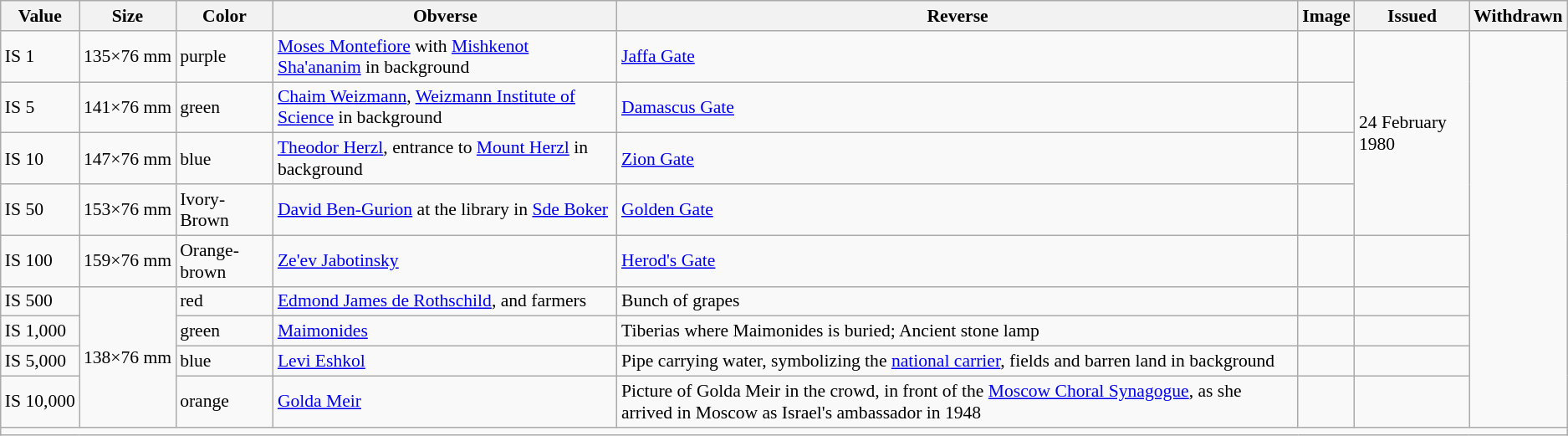<table class="wikitable" style="font-size: 90%">
<tr>
<th>Value</th>
<th>Size</th>
<th>Color</th>
<th>Obverse</th>
<th>Reverse</th>
<th>Image</th>
<th>Issued</th>
<th>Withdrawn</th>
</tr>
<tr>
<td>IS 1</td>
<td>135×76 mm</td>
<td>purple</td>
<td><a href='#'>Moses Montefiore</a> with <a href='#'>Mishkenot Sha'ananim</a> in background</td>
<td><a href='#'>Jaffa Gate</a></td>
<td></td>
<td rowspan="4">24 February 1980</td>
<td rowspan="9"></td>
</tr>
<tr>
<td>IS 5</td>
<td>141×76 mm</td>
<td>green</td>
<td><a href='#'>Chaim Weizmann</a>, <a href='#'>Weizmann Institute of Science</a> in background</td>
<td><a href='#'>Damascus Gate</a></td>
<td></td>
</tr>
<tr>
<td>IS 10</td>
<td>147×76 mm</td>
<td>blue</td>
<td><a href='#'>Theodor Herzl</a>, entrance to <a href='#'>Mount Herzl</a> in background</td>
<td><a href='#'>Zion Gate</a></td>
<td></td>
</tr>
<tr>
<td>IS 50</td>
<td>153×76 mm</td>
<td>Ivory-Brown</td>
<td><a href='#'>David Ben-Gurion</a> at the library in <a href='#'>Sde Boker</a></td>
<td><a href='#'>Golden Gate</a></td>
<td></td>
</tr>
<tr>
<td>IS 100</td>
<td>159×76 mm</td>
<td>Orange-brown</td>
<td><a href='#'>Ze'ev Jabotinsky</a></td>
<td><a href='#'>Herod's Gate</a></td>
<td></td>
<td></td>
</tr>
<tr>
<td>IS 500</td>
<td rowspan="4">138×76 mm</td>
<td>red</td>
<td><a href='#'>Edmond James de Rothschild</a>, and farmers</td>
<td>Bunch of grapes</td>
<td></td>
<td></td>
</tr>
<tr>
<td>IS 1,000</td>
<td>green</td>
<td><a href='#'>Maimonides</a></td>
<td>Tiberias where Maimonides is buried; Ancient stone lamp</td>
<td></td>
<td></td>
</tr>
<tr>
<td>IS 5,000</td>
<td>blue</td>
<td><a href='#'>Levi Eshkol</a></td>
<td>Pipe carrying water, symbolizing the <a href='#'>national carrier</a>, fields and barren land in background</td>
<td></td>
<td></td>
</tr>
<tr>
<td>IS 10,000</td>
<td>orange</td>
<td><a href='#'>Golda Meir</a></td>
<td>Picture of Golda Meir in the crowd, in front of the <a href='#'>Moscow Choral Synagogue</a>, as she arrived in Moscow as Israel's ambassador in 1948</td>
<td></td>
<td></td>
</tr>
<tr>
<td colspan="8"></td>
</tr>
</table>
